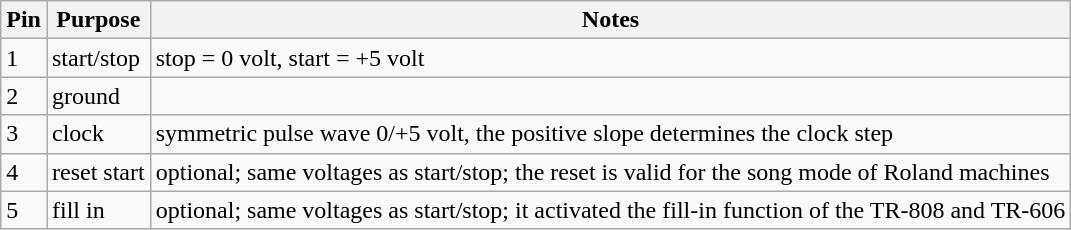<table class="wikitable">
<tr>
<th>Pin</th>
<th>Purpose</th>
<th>Notes</th>
</tr>
<tr>
<td>1</td>
<td>start/stop</td>
<td>stop = 0 volt, start = +5 volt</td>
</tr>
<tr>
<td>2</td>
<td>ground</td>
<td></td>
</tr>
<tr>
<td>3</td>
<td>clock</td>
<td>symmetric pulse wave 0/+5 volt, the positive slope determines the clock step</td>
</tr>
<tr>
<td>4</td>
<td>reset start</td>
<td>optional; same voltages as start/stop; the reset is valid for the song mode of Roland machines</td>
</tr>
<tr>
<td>5</td>
<td>fill in</td>
<td>optional; same voltages as start/stop; it activated the fill-in function of the TR-808 and TR-606</td>
</tr>
</table>
